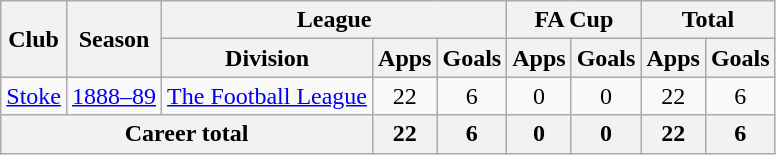<table class="wikitable" style="text-align: center;">
<tr>
<th rowspan="2">Club</th>
<th rowspan="2">Season</th>
<th colspan="3">League</th>
<th colspan="2">FA Cup</th>
<th colspan="2">Total</th>
</tr>
<tr>
<th>Division</th>
<th>Apps</th>
<th>Goals</th>
<th>Apps</th>
<th>Goals</th>
<th>Apps</th>
<th>Goals</th>
</tr>
<tr>
<td><a href='#'>Stoke</a></td>
<td><a href='#'>1888–89</a></td>
<td><a href='#'>The Football League</a></td>
<td>22</td>
<td>6</td>
<td>0</td>
<td>0</td>
<td>22</td>
<td>6</td>
</tr>
<tr>
<th colspan=3>Career total</th>
<th>22</th>
<th>6</th>
<th>0</th>
<th>0</th>
<th>22</th>
<th>6</th>
</tr>
</table>
